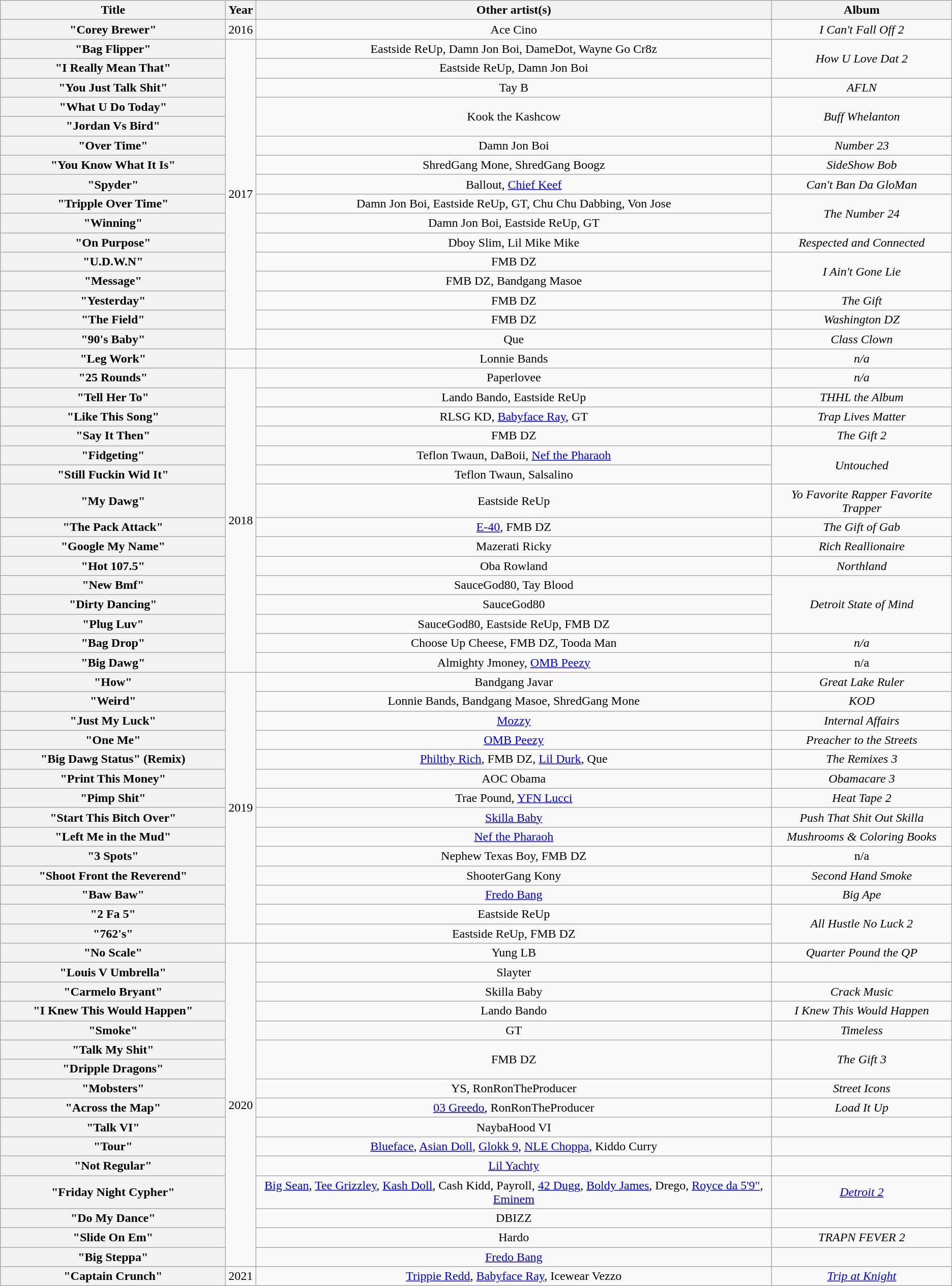<table class="wikitable plainrowheaders" style="text-align:center;">
<tr>
<th scope="col" style="width:18em;">Title</th>
<th scope="col">Year</th>
<th scope="col">Other artist(s)</th>
<th scope="col">Album</th>
</tr>
<tr>
<th scope="row">"Corey Brewer"</th>
<td>2016</td>
<td>Ace Cino</td>
<td><em>I Can't Fall Off 2</em></td>
</tr>
<tr>
<th scope="row">"Bag Flipper"</th>
<td rowspan="16">2017</td>
<td>Eastside ReUp, Damn Jon Boi, DameDot, Wayne Go Cr8z</td>
<td rowspan="2"><em>How U Love Dat 2</em></td>
</tr>
<tr>
<th scope="row">"I Really Mean That"</th>
<td>Eastside ReUp, Damn Jon Boi</td>
</tr>
<tr>
<th scope="row">"You Just Talk Shit"</th>
<td>Tay B</td>
<td><em>AFLN</em></td>
</tr>
<tr>
<th scope="row">"What U Do Today"</th>
<td rowspan="2">Kook the Kashcow</td>
<td rowspan="2"><em>Buff Whelanton</em></td>
</tr>
<tr>
<th scope="row">"Jordan Vs Bird"</th>
</tr>
<tr>
<th scope="row">"Over Time"</th>
<td>Damn Jon Boi</td>
<td><em>Number 23</em></td>
</tr>
<tr>
<th scope="row">"You Know What It Is"</th>
<td>ShredGang Mone, ShredGang Boogz</td>
<td><em>SideShow Bob</em></td>
</tr>
<tr>
<th scope="row">"Spyder"</th>
<td>Ballout, <a href='#'>Chief Keef</a></td>
<td><em>Can't Ban Da GloMan</em></td>
</tr>
<tr>
<th scope="row">"Tripple Over Time"</th>
<td>Damn Jon Boi, Eastside ReUp, GT, Chu Chu Dabbing, Von Jose</td>
<td rowspan="2"><em>The Number 24</em></td>
</tr>
<tr>
<th scope="row">"Winning"</th>
<td>Damn Jon Boi, Eastside ReUp, GT</td>
</tr>
<tr>
<th scope="row">"On Purpose"</th>
<td>Dboy Slim, Lil Mike Mike</td>
<td><em>Respected and Connected</em></td>
</tr>
<tr>
<th scope="row">"U.D.W.N"</th>
<td>FMB DZ</td>
<td rowspan="2"><em>I Ain't Gone Lie</em></td>
</tr>
<tr>
<th scope="row">"Message"</th>
<td>FMB DZ, Bandgang Masoe</td>
</tr>
<tr>
<th scope="row">"Yesterday"</th>
<td>FMB DZ</td>
<td><em>The Gift</em></td>
</tr>
<tr>
<th scope="row">"The Field"</th>
<td>FMB DZ</td>
<td><em>Washington DZ</em></td>
</tr>
<tr>
<th scope="row">"90's Baby"</th>
<td>Que</td>
<td><em>Class Clown</em></td>
</tr>
<tr>
<th scope="row">"Leg Work"</th>
<td></td>
<td>Lonnie Bands</td>
<td><em>n/a</em></td>
</tr>
<tr>
<th scope="row">"25 Rounds"</th>
<td rowspan="15">2018</td>
<td>Paperlovee</td>
<td><em>n/a</em></td>
</tr>
<tr>
<th scope="row">"Tell Her To"</th>
<td>Lando Bando, Eastside ReUp</td>
<td><em>THHL the Album</em></td>
</tr>
<tr>
<th scope="row">"Like This Song"</th>
<td>RLSG KD, <a href='#'>Babyface Ray</a>, GT</td>
<td><em>Trap Lives Matter</em></td>
</tr>
<tr>
<th scope="row">"Say It Then"</th>
<td>FMB DZ</td>
<td><em>The Gift 2</em></td>
</tr>
<tr>
<th scope="row">"Fidgeting"</th>
<td>Teflon Twaun, DaBoii, <a href='#'>Nef the Pharaoh</a></td>
<td rowspan="2"><em>Untouched</em></td>
</tr>
<tr>
<th scope="row">"Still Fuckin Wid It"</th>
<td>Teflon Twaun, Salsalino</td>
</tr>
<tr>
<th scope="row">"My Dawg"</th>
<td>Eastside ReUp</td>
<td><em>Yo Favorite Rapper Favorite Trapper</em></td>
</tr>
<tr>
<th scope="row">"The Pack Attack"</th>
<td><a href='#'>E-40</a>, FMB DZ</td>
<td><em>The Gift of Gab</em></td>
</tr>
<tr>
<th scope="row">"Google My Name"</th>
<td>Mazerati Ricky</td>
<td><em>Rich Reallionaire</em></td>
</tr>
<tr>
<th scope="row">"Hot 107.5"</th>
<td>Oba Rowland</td>
<td><em>Northland</em></td>
</tr>
<tr>
<th scope="row">"New Bmf"</th>
<td>SauceGod80, Tay Blood</td>
<td rowspan="3"><em>Detroit State of Mind</em></td>
</tr>
<tr>
<th scope="row">"Dirty Dancing"</th>
<td>SauceGod80</td>
</tr>
<tr>
<th scope="row">"Plug Luv"</th>
<td>SauceGod80, Eastside ReUp, FMB DZ</td>
</tr>
<tr>
<th scope="row">"Bag Drop"</th>
<td>Choose Up Cheese, FMB DZ, Tooda Man</td>
<td><em>n/a</em></td>
</tr>
<tr>
<th scope="row">"Big Dawg"</th>
<td>Almighty Jmoney, <a href='#'>OMB Peezy</a></td>
<td>n/a</td>
</tr>
<tr>
<th scope="row">"How"</th>
<td rowspan="14">2019</td>
<td>Bandgang Javar</td>
<td><em>Great Lake Ruler</em></td>
</tr>
<tr>
<th scope="row">"Weird"</th>
<td>Lonnie Bands, Bandgang Masoe, ShredGang Mone</td>
<td><em>KOD</em></td>
</tr>
<tr>
<th scope="row">"Just My Luck"</th>
<td><a href='#'>Mozzy</a></td>
<td><em>Internal Affairs</em></td>
</tr>
<tr>
<th scope="row">"One Me"</th>
<td><a href='#'>OMB Peezy</a></td>
<td><em>Preacher to the Streets</em></td>
</tr>
<tr>
<th scope="row">"Big Dawg Status" (Remix)</th>
<td><a href='#'>Philthy Rich</a>, FMB DZ, <a href='#'>Lil Durk</a>, Que</td>
<td><em>The Remixes 3</em></td>
</tr>
<tr>
<th scope="row">"Print This Money"</th>
<td>AOC Obama</td>
<td><em>Obamacare 3</em></td>
</tr>
<tr>
<th scope="row">"Pimp Shit"</th>
<td>Trae Pound, <a href='#'>YFN Lucci</a></td>
<td><em>Heat Tape 2</em></td>
</tr>
<tr>
<th scope="row">"Start This Bitch Over"</th>
<td><a href='#'>Skilla Baby</a></td>
<td><em>Push That Shit Out Skilla</em></td>
</tr>
<tr>
<th scope="row">"Left Me in the Mud"</th>
<td><a href='#'>Nef the Pharaoh</a></td>
<td><em>Mushrooms & Coloring Books</em></td>
</tr>
<tr>
<th scope="row">"3 Spots"</th>
<td>Nephew Texas Boy, FMB DZ</td>
<td>n/a</td>
</tr>
<tr>
<th scope="row">"Shoot Front the Reverend"</th>
<td>ShooterGang Kony</td>
<td><em>Second Hand Smoke</em></td>
</tr>
<tr>
<th scope="row">"Baw Baw"</th>
<td><a href='#'>Fredo Bang</a></td>
<td><em>Big Ape</em></td>
</tr>
<tr>
<th scope="row">"2 Fa 5"</th>
<td>Eastside ReUp</td>
<td rowspan="2"><em>All Hustle No Luck 2</em></td>
</tr>
<tr>
<th scope="row">"762's"</th>
<td>Eastside ReUp, FMB DZ</td>
</tr>
<tr>
<th scope="row">"No Scale"</th>
<td rowspan="16">2020</td>
<td>Yung LB</td>
<td><em>Quarter Pound the QP</em></td>
</tr>
<tr>
<th scope="row">"Louis V Umbrella"</th>
<td>Slayter</td>
<td></td>
</tr>
<tr>
<th scope="row">"Carmelo Bryant"</th>
<td>Skilla Baby</td>
<td><em>Crack Music</em></td>
</tr>
<tr>
<th scope="row">"I Knew This Would Happen"</th>
<td>Lando Bando</td>
<td><em>I Knew This Would Happen</em></td>
</tr>
<tr>
<th scope="row">"Smoke"</th>
<td>GT</td>
<td><em>Timeless</em></td>
</tr>
<tr>
<th scope="row">"Talk My Shit"</th>
<td rowspan="2">FMB DZ</td>
<td rowspan="2"><em>The Gift 3</em></td>
</tr>
<tr>
<th scope="row">"Dripple Dragons"</th>
</tr>
<tr>
<th scope="row">"Mobsters"</th>
<td>YS, RonRonTheProducer</td>
<td><em>Street Icons</em></td>
</tr>
<tr>
<th scope="row">"Across the Map"</th>
<td><a href='#'>03 Greedo</a>, RonRonTheProducer</td>
<td><em>Load It Up</em></td>
</tr>
<tr>
<th scope="row">"Talk VI"</th>
<td>NaybaHood VI</td>
<td></td>
</tr>
<tr>
<th scope="row">"Tour"</th>
<td><a href='#'>Blueface</a>, <a href='#'>Asian Doll</a>, <a href='#'>Glokk 9</a>, <a href='#'>NLE Choppa</a>, Kiddo Curry</td>
<td></td>
</tr>
<tr>
<th scope="row">"Not Regular"</th>
<td><a href='#'>Lil Yachty</a></td>
<td></td>
</tr>
<tr>
<th scope="row">"Friday Night Cypher"</th>
<td><a href='#'>Big Sean</a>, <a href='#'>Tee Grizzley</a>, <a href='#'>Kash Doll</a>, Cash Kidd, Payroll, <a href='#'>42 Dugg</a>, <a href='#'>Boldy James</a>, Drego, <a href='#'>Royce da 5'9"</a>, <a href='#'>Eminem</a></td>
<td><em><a href='#'>Detroit 2</a></em></td>
</tr>
<tr>
<th scope="row">"Do My Dance"</th>
<td>DBIZZ</td>
<td></td>
</tr>
<tr>
<th scope="row">"Slide On Em"</th>
<td>Hardo</td>
<td><em>TRAPN FEVER 2</em></td>
</tr>
<tr>
<th scope="row">"Big Steppa"</th>
<td><a href='#'>Fredo Bang</a></td>
<td></td>
</tr>
<tr>
<th scope="row">"Captain Crunch"</th>
<td>2021</td>
<td><a href='#'>Trippie Redd</a>, <a href='#'>Babyface Ray</a>, Icewear Vezzo</td>
<td><em><a href='#'>Trip at Knight</a></em></td>
</tr>
</table>
